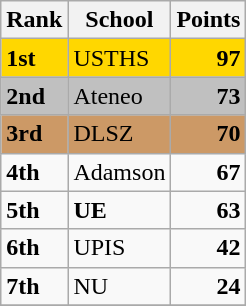<table class="wikitable">
<tr>
<th>Rank</th>
<th>School</th>
<th>Points</th>
</tr>
<tr bgcolor="gold">
<td><strong>1st</strong></td>
<td> USTHS</td>
<td align=right><strong>97</strong></td>
</tr>
<tr bgcolor=#C0C0C0>
<td><strong>2nd</strong></td>
<td> Ateneo</td>
<td align=right><strong>73</strong></td>
</tr>
<tr bgcolor=#CC9966>
<td><strong>3rd</strong></td>
<td> DLSZ</td>
<td align=right><strong>70</strong></td>
</tr>
<tr>
<td><strong>4th</strong></td>
<td> Adamson</td>
<td align=right><strong>67</strong></td>
</tr>
<tr>
<td><strong>5th</strong></td>
<td> <strong>UE</strong></td>
<td align=right><strong>63</strong></td>
</tr>
<tr>
<td><strong>6th</strong></td>
<td> UPIS</td>
<td align=right><strong>42</strong></td>
</tr>
<tr>
<td><strong>7th</strong></td>
<td> NU</td>
<td align=right><strong>24</strong></td>
</tr>
<tr>
</tr>
</table>
